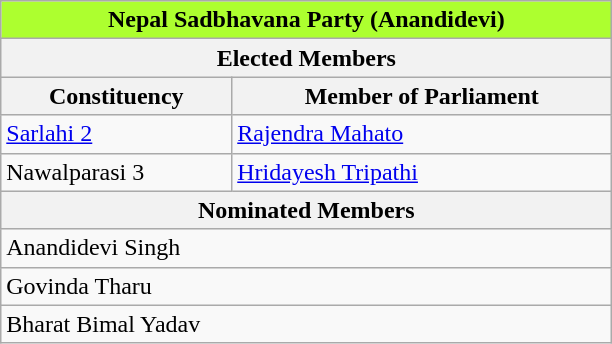<table class="wikitable mw-collapsible mw-collapsed" role="presentation">
<tr>
<th colspan="2" style="width: 300pt; background:greenyellow; color: black;">Nepal Sadbhavana Party (Anandidevi)</th>
</tr>
<tr>
<th colspan="2">Elected Members</th>
</tr>
<tr>
<th>Constituency</th>
<th>Member of Parliament</th>
</tr>
<tr>
<td><a href='#'>Sarlahi 2</a></td>
<td><a href='#'>Rajendra Mahato</a></td>
</tr>
<tr>
<td>Nawalparasi 3</td>
<td><a href='#'>Hridayesh Tripathi</a></td>
</tr>
<tr>
<th colspan="2">Nominated Members</th>
</tr>
<tr>
<td colspan="2">Anandidevi Singh</td>
</tr>
<tr>
<td colspan="2">Govinda Tharu</td>
</tr>
<tr>
<td colspan="2">Bharat Bimal Yadav</td>
</tr>
</table>
